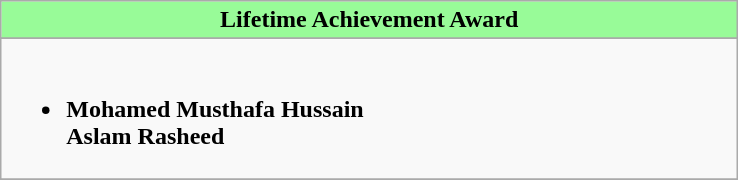<table class="wikitable">
<tr>
<th style="background:#98fb98; width:50%;">Lifetime Achievement Award</th>
</tr>
<tr>
</tr>
<tr>
<td valign="top"><br><ul><li><strong>Mohamed Musthafa Hussain</strong><br><strong>Aslam Rasheed</strong></li></ul></td>
</tr>
<tr>
</tr>
</table>
